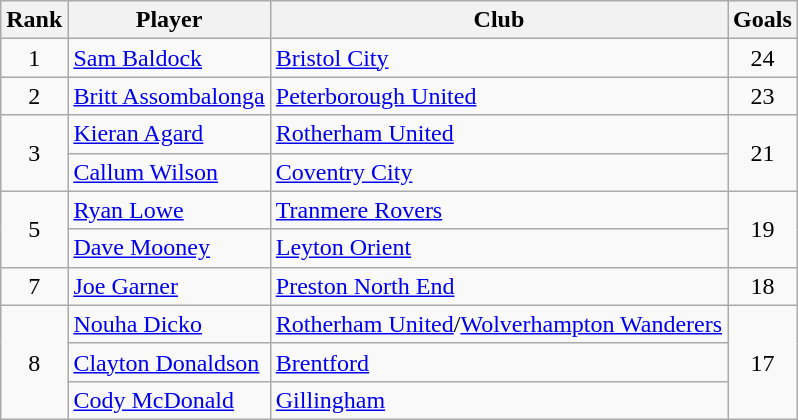<table class="wikitable" style="text-align:center">
<tr>
<th>Rank</th>
<th>Player</th>
<th>Club</th>
<th>Goals</th>
</tr>
<tr>
<td>1</td>
<td align="left"><a href='#'>Sam Baldock</a></td>
<td align="left"><a href='#'>Bristol City</a></td>
<td>24</td>
</tr>
<tr>
<td>2</td>
<td align="left"><a href='#'>Britt Assombalonga</a></td>
<td align="left"><a href='#'>Peterborough United</a></td>
<td>23</td>
</tr>
<tr>
<td rowspan=2>3</td>
<td align="left"><a href='#'>Kieran Agard</a></td>
<td align="left"><a href='#'>Rotherham United</a></td>
<td rowspan=2>21</td>
</tr>
<tr>
<td align="left"><a href='#'>Callum Wilson</a></td>
<td align="left"><a href='#'>Coventry City</a></td>
</tr>
<tr>
<td rowspan=2>5</td>
<td align="left"><a href='#'>Ryan Lowe</a></td>
<td align="left"><a href='#'>Tranmere Rovers</a></td>
<td rowspan=2>19</td>
</tr>
<tr>
<td align="left"><a href='#'>Dave Mooney</a></td>
<td align="left"><a href='#'>Leyton Orient</a></td>
</tr>
<tr>
<td>7</td>
<td align="left"><a href='#'>Joe Garner</a></td>
<td align="left"><a href='#'>Preston North End</a></td>
<td>18</td>
</tr>
<tr>
<td rowspan=3>8</td>
<td align="left"><a href='#'>Nouha Dicko</a></td>
<td align="left"><a href='#'>Rotherham United</a>/<a href='#'>Wolverhampton Wanderers</a></td>
<td rowspan=3>17</td>
</tr>
<tr>
<td align="left"><a href='#'>Clayton Donaldson</a></td>
<td align="left"><a href='#'>Brentford</a></td>
</tr>
<tr>
<td align="left"><a href='#'>Cody McDonald</a></td>
<td align="left"><a href='#'>Gillingham</a></td>
</tr>
</table>
